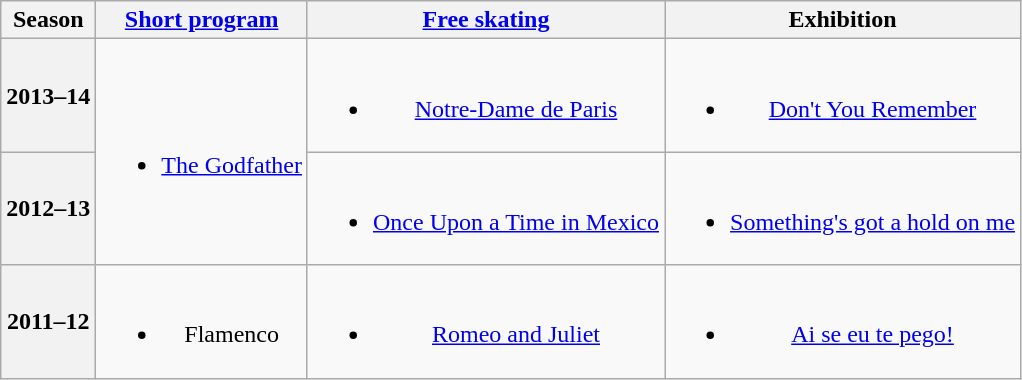<table class="wikitable" style="text-align:center">
<tr>
<th>Season</th>
<th><a href='#'>Short program</a></th>
<th><a href='#'>Free skating</a></th>
<th>Exhibition</th>
</tr>
<tr>
<th>2013–14 <br> </th>
<td rowspan=2><br><ul><li><a href='#'>The Godfather</a> <br></li></ul></td>
<td><br><ul><li><a href='#'>Notre-Dame de Paris</a> <br></li></ul></td>
<td><br><ul><li><a href='#'>Don't You Remember</a> <br></li></ul></td>
</tr>
<tr>
<th>2012–13 <br> </th>
<td><br><ul><li><a href='#'>Once Upon a Time in Mexico</a> <br></li></ul></td>
<td><br><ul><li><a href='#'>Something's got a hold on me</a> <br></li></ul></td>
</tr>
<tr>
<th>2011–12 <br> </th>
<td><br><ul><li>Flamenco <br></li></ul></td>
<td><br><ul><li><a href='#'>Romeo and Juliet</a> <br></li></ul></td>
<td><br><ul><li><a href='#'>Ai se eu te pego!</a> <br></li></ul></td>
</tr>
</table>
